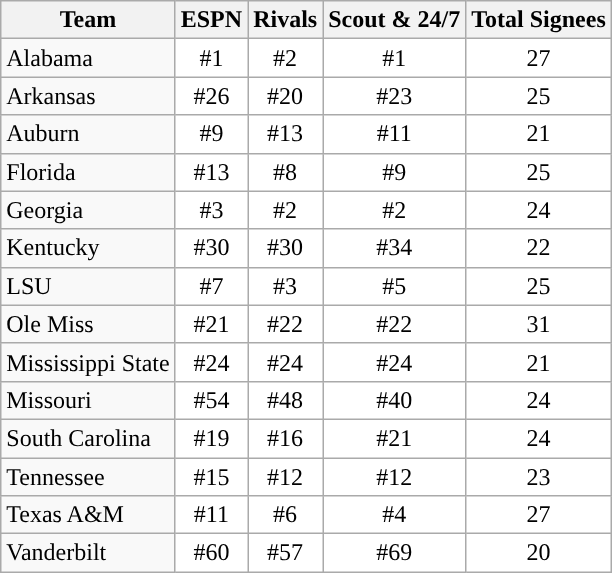<table class="wikitable">
<tr>
<th>Team</th>
<th>ESPN</th>
<th>Rivals</th>
<th>Scout & 24/7 </th>
<th>Total Signees</th>
</tr>
<tr>
<td>Alabama</td>
<td style="text-align:center; background:white">#1</td>
<td style="text-align:center; background:white">#2</td>
<td style="text-align:center; background:white">#1</td>
<td style="text-align:center; background:white">27</td>
</tr>
<tr>
<td>Arkansas</td>
<td style="text-align:center; background:white">#26</td>
<td style="text-align:center; background:white">#20</td>
<td style="text-align:center; background:white">#23</td>
<td style="text-align:center; background:white">25</td>
</tr>
<tr>
<td>Auburn</td>
<td style="text-align:center; background:white">#9</td>
<td style="text-align:center; background:white">#13</td>
<td style="text-align:center; background:white">#11</td>
<td style="text-align:center; background:white">21</td>
</tr>
<tr>
<td>Florida</td>
<td style="text-align:center; background:white">#13</td>
<td style="text-align:center; background:white">#8</td>
<td style="text-align:center; background:white">#9</td>
<td style="text-align:center; background:white">25</td>
</tr>
<tr>
<td>Georgia</td>
<td style="text-align:center; background:white">#3</td>
<td style="text-align:center; background:white">#2</td>
<td style="text-align:center; background:white">#2</td>
<td style="text-align:center; background:white">24</td>
</tr>
<tr>
<td>Kentucky</td>
<td style="text-align:center; background:white">#30</td>
<td style="text-align:center; background:white">#30</td>
<td style="text-align:center; background:white">#34</td>
<td style="text-align:center; background:white">22</td>
</tr>
<tr>
<td>LSU</td>
<td style="text-align:center; background:white">#7</td>
<td style="text-align:center; background:white">#3</td>
<td style="text-align:center; background:white">#5</td>
<td style="text-align:center; background:white">25</td>
</tr>
<tr>
<td>Ole Miss</td>
<td style="text-align:center; background:white">#21</td>
<td style="text-align:center; background:white">#22</td>
<td style="text-align:center; background:white">#22</td>
<td style="text-align:center; background:white">31</td>
</tr>
<tr>
<td>Mississippi State</td>
<td style="text-align:center; background:white">#24</td>
<td style="text-align:center; background:white">#24</td>
<td style="text-align:center; background:white">#24</td>
<td style="text-align:center; background:white">21</td>
</tr>
<tr>
<td>Missouri</td>
<td style="text-align:center; background:white">#54</td>
<td style="text-align:center; background:white">#48</td>
<td style="text-align:center; background:white">#40</td>
<td style="text-align:center; background:white">24</td>
</tr>
<tr>
<td>South Carolina</td>
<td style="text-align:center; background:white">#19</td>
<td style="text-align:center; background:white">#16</td>
<td style="text-align:center; background:white">#21</td>
<td style="text-align:center; background:white">24</td>
</tr>
<tr>
<td>Tennessee</td>
<td style="text-align:center; background:white">#15</td>
<td style="text-align:center; background:white">#12</td>
<td style="text-align:center; background:white">#12</td>
<td style="text-align:center; background:white">23</td>
</tr>
<tr>
<td>Texas A&M</td>
<td style="text-align:center; background:white">#11</td>
<td style="text-align:center; background:white">#6</td>
<td style="text-align:center; background:white">#4</td>
<td style="text-align:center; background:white">27</td>
</tr>
<tr>
<td>Vanderbilt</td>
<td style="text-align:center; background:white">#60</td>
<td style="text-align:center; background:white">#57</td>
<td style="text-align:center; background:white">#69</td>
<td style="text-align:center; background:white">20</td>
</tr>
</table>
